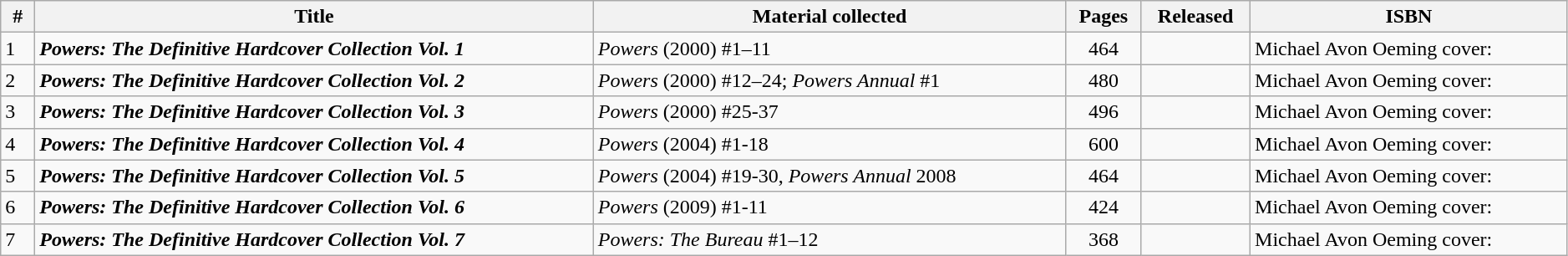<table class="wikitable sortable" width=99%>
<tr>
<th class="unsortable" width=20px>#</th>
<th>Title</th>
<th class="unsortable">Material collected</th>
<th>Pages</th>
<th>Released</th>
<th class="unsortable">ISBN</th>
</tr>
<tr>
<td>1</td>
<td><strong><em>Powers: The Definitive Hardcover Collection Vol. 1</em></strong></td>
<td><em>Powers</em> (2000) #1–11</td>
<td style="text-align: center;">464</td>
<td></td>
<td>Michael Avon Oeming cover: </td>
</tr>
<tr>
<td>2</td>
<td><strong><em>Powers: The Definitive Hardcover Collection Vol. 2</em></strong></td>
<td><em>Powers</em> (2000) #12–24; <em>Powers Annual</em> #1</td>
<td style="text-align: center;">480</td>
<td></td>
<td>Michael Avon Oeming cover: </td>
</tr>
<tr>
<td>3</td>
<td><strong><em>Powers: The Definitive Hardcover Collection Vol. 3</em></strong></td>
<td><em>Powers</em> (2000) #25-37</td>
<td style="text-align: center;">496</td>
<td></td>
<td>Michael Avon Oeming cover: </td>
</tr>
<tr>
<td>4</td>
<td><strong><em>Powers: The Definitive Hardcover Collection Vol. 4</em></strong></td>
<td><em>Powers</em> (2004) #1-18</td>
<td style="text-align: center;">600</td>
<td></td>
<td>Michael Avon Oeming cover: </td>
</tr>
<tr>
<td>5</td>
<td><strong><em>Powers: The Definitive Hardcover Collection Vol. 5</em></strong></td>
<td><em>Powers</em> (2004) #19-30, <em>Powers Annual</em> 2008</td>
<td style="text-align: center;">464</td>
<td></td>
<td>Michael Avon Oeming cover: </td>
</tr>
<tr>
<td>6</td>
<td><strong><em>Powers: The Definitive Hardcover Collection Vol. 6</em></strong></td>
<td><em>Powers</em> (2009) #1-11</td>
<td style="text-align: center;">424</td>
<td></td>
<td>Michael Avon Oeming cover: </td>
</tr>
<tr>
<td>7</td>
<td><strong><em>Powers: The Definitive Hardcover Collection Vol. 7</em></strong></td>
<td><em>Powers: The Bureau</em> #1–12</td>
<td style="text-align: center;">368</td>
<td></td>
<td>Michael Avon Oeming cover: </td>
</tr>
</table>
